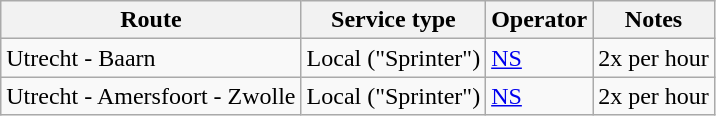<table class="wikitable">
<tr>
<th>Route</th>
<th>Service type</th>
<th>Operator</th>
<th>Notes</th>
</tr>
<tr>
<td>Utrecht - Baarn</td>
<td>Local ("Sprinter")</td>
<td><a href='#'>NS</a></td>
<td>2x per hour</td>
</tr>
<tr>
<td>Utrecht - Amersfoort - Zwolle</td>
<td>Local ("Sprinter")</td>
<td><a href='#'>NS</a></td>
<td>2x per hour</td>
</tr>
</table>
